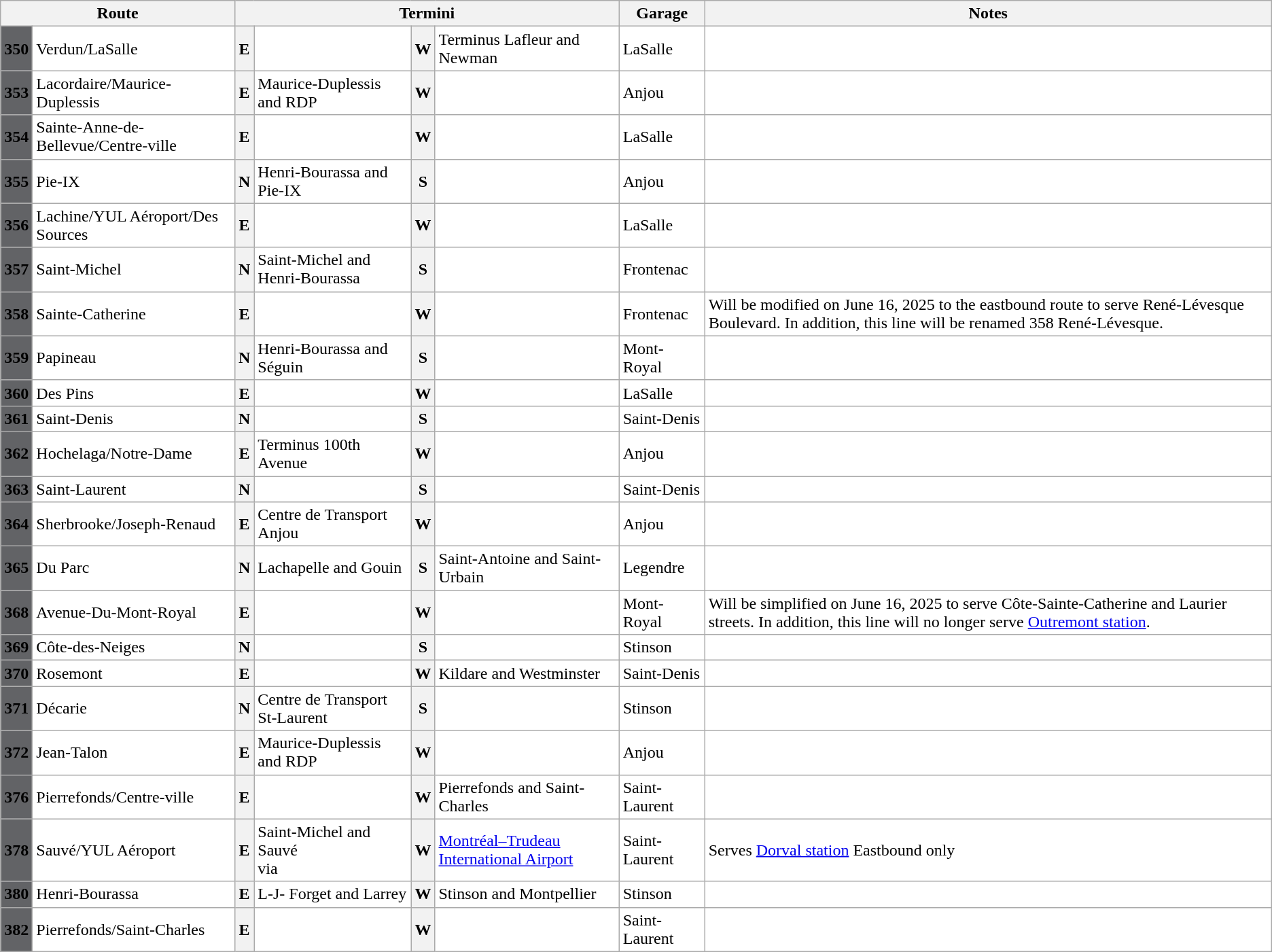<table class="wikitable" style="background:white;">
<tr>
<th colspan=2>Route</th>
<th colspan=4>Termini</th>
<th>Garage</th>
<th>Notes</th>
</tr>
<tr>
<th style="background:#626366;"><span>350</span></th>
<td>Verdun/LaSalle</td>
<th>E</th>
<td></td>
<th>W</th>
<td>Terminus Lafleur and Newman</td>
<td>LaSalle</td>
<td></td>
</tr>
<tr>
<th style="background:#626366;"><span>353</span></th>
<td>Lacordaire/Maurice-Duplessis</td>
<th>E</th>
<td>Maurice-Duplessis and RDP</td>
<th>W</th>
<td></td>
<td>Anjou</td>
<td></td>
</tr>
<tr>
<th style="background:#626366;"><span>354</span></th>
<td>Sainte-Anne-de-Bellevue/Centre-ville</td>
<th>E</th>
<td></td>
<th>W</th>
<td></td>
<td>LaSalle</td>
<td></td>
</tr>
<tr>
<th style="background:#626366;"><span>355</span></th>
<td>Pie-IX</td>
<th>N</th>
<td>Henri-Bourassa and Pie-IX</td>
<th>S</th>
<td></td>
<td>Anjou</td>
<td></td>
</tr>
<tr>
<th style="background:#626366;"><span>356</span></th>
<td>Lachine/YUL Aéroport/Des Sources</td>
<th>E</th>
<td></td>
<th>W</th>
<td></td>
<td>LaSalle</td>
<td></td>
</tr>
<tr>
<th style="background:#626366;"><span>357</span></th>
<td>Saint-Michel</td>
<th>N</th>
<td>Saint-Michel and Henri-Bourassa</td>
<th>S</th>
<td></td>
<td>Frontenac</td>
<td></td>
</tr>
<tr>
<th style="background:#626366;"><span>358</span></th>
<td>Sainte-Catherine</td>
<th>E</th>
<td></td>
<th>W</th>
<td></td>
<td>Frontenac</td>
<td>Will be modified on June 16, 2025 to the eastbound route to serve René-Lévesque Boulevard. In addition, this line will be renamed 358 René-Lévesque.</td>
</tr>
<tr>
<th style="background:#626366;"><span>359</span></th>
<td>Papineau</td>
<th>N</th>
<td>Henri-Bourassa and Séguin</td>
<th>S</th>
<td></td>
<td>Mont-Royal</td>
<td></td>
</tr>
<tr>
<th style="background:#626366;"><span>360</span></th>
<td>Des Pins</td>
<th>E</th>
<td></td>
<th>W</th>
<td></td>
<td>LaSalle</td>
<td></td>
</tr>
<tr>
<th style="background:#626366;"><span>361</span></th>
<td>Saint-Denis</td>
<th>N</th>
<td></td>
<th>S</th>
<td></td>
<td>Saint-Denis</td>
<td></td>
</tr>
<tr>
<th style="background:#626366;"><span>362</span></th>
<td>Hochelaga/Notre-Dame</td>
<th>E</th>
<td>Terminus 100th Avenue</td>
<th>W</th>
<td></td>
<td>Anjou</td>
<td></td>
</tr>
<tr>
<th style="background:#626366;"><span>363</span></th>
<td>Saint-Laurent</td>
<th>N</th>
<td></td>
<th>S</th>
<td></td>
<td>Saint-Denis</td>
<td></td>
</tr>
<tr>
<th style="background:#626366;"><span>364</span></th>
<td>Sherbrooke/Joseph-Renaud</td>
<th>E</th>
<td>Centre de Transport Anjou</td>
<th>W</th>
<td></td>
<td>Anjou</td>
<td></td>
</tr>
<tr>
<th style="background:#626366;"><span>365</span></th>
<td>Du Parc</td>
<th>N</th>
<td>Lachapelle and Gouin</td>
<th>S</th>
<td>Saint-Antoine and Saint-Urbain</td>
<td>Legendre</td>
<td></td>
</tr>
<tr>
<th style="background:#626366;"><span>368</span></th>
<td>Avenue-Du-Mont-Royal</td>
<th>E</th>
<td></td>
<th>W</th>
<td></td>
<td>Mont-Royal</td>
<td>Will be simplified on June 16, 2025 to serve Côte-Sainte-Catherine and Laurier streets. In addition, this line will no longer serve <a href='#'>Outremont station</a>.</td>
</tr>
<tr>
<th style="background:#626366;"><span>369</span></th>
<td>Côte-des-Neiges</td>
<th>N</th>
<td></td>
<th>S</th>
<td></td>
<td>Stinson</td>
<td></td>
</tr>
<tr>
<th style="background:#626366;"><span>370</span></th>
<td>Rosemont</td>
<th>E</th>
<td></td>
<th>W</th>
<td>Kildare and Westminster</td>
<td>Saint-Denis</td>
<td></td>
</tr>
<tr>
<th style="background:#626366;"><span>371</span></th>
<td>Décarie</td>
<th>N</th>
<td>Centre de Transport St-Laurent</td>
<th>S</th>
<td></td>
<td>Stinson</td>
<td></td>
</tr>
<tr>
<th style="background:#626366;"><span>372</span></th>
<td>Jean-Talon</td>
<th>E</th>
<td>Maurice-Duplessis and RDP</td>
<th>W</th>
<td></td>
<td>Anjou</td>
<td></td>
</tr>
<tr>
<th style="background:#626366;"><span>376</span></th>
<td>Pierrefonds/Centre-ville</td>
<th>E</th>
<td></td>
<th>W</th>
<td>Pierrefonds and Saint-Charles</td>
<td>Saint-Laurent</td>
<td></td>
</tr>
<tr>
<th style="background:#626366;"><span>378</span></th>
<td>Sauvé/YUL Aéroport</td>
<th>E</th>
<td>Saint-Michel and Sauvé<br>via </td>
<th>W</th>
<td><a href='#'>Montréal–Trudeau International Airport</a></td>
<td>Saint-Laurent</td>
<td>Serves <a href='#'>Dorval station</a> Eastbound only</td>
</tr>
<tr>
<th style="background:#626366;"><span>380</span></th>
<td>Henri-Bourassa</td>
<th>E</th>
<td>L-J- Forget and Larrey</td>
<th>W</th>
<td>Stinson and Montpellier</td>
<td>Stinson</td>
<td></td>
</tr>
<tr>
<th style="background:#626366;"><span>382</span></th>
<td>Pierrefonds/Saint-Charles</td>
<th>E</th>
<td></td>
<th>W</th>
<td></td>
<td>Saint-Laurent</td>
<td></td>
</tr>
</table>
